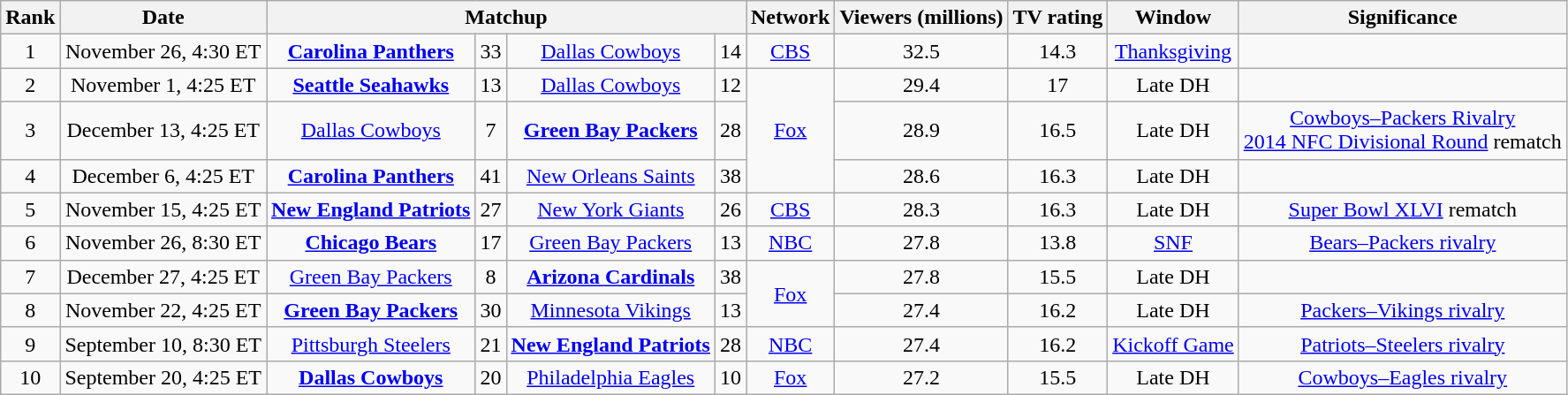<table class="wikitable" style="text-align:center;">
<tr>
<th>Rank</th>
<th>Date</th>
<th colspan=4>Matchup</th>
<th>Network</th>
<th>Viewers (millions)</th>
<th>TV rating</th>
<th>Window</th>
<th>Significance</th>
</tr>
<tr>
<td>1</td>
<td>November 26, 4:30 ET</td>
<td><strong><a href='#'>Carolina Panthers</a></strong></td>
<td>33</td>
<td><a href='#'>Dallas Cowboys</a></td>
<td>14</td>
<td><a href='#'>CBS</a></td>
<td>32.5</td>
<td>14.3</td>
<td><a href='#'>Thanksgiving</a></td>
<td></td>
</tr>
<tr>
<td>2</td>
<td>November 1, 4:25 ET</td>
<td><strong><a href='#'>Seattle Seahawks</a></strong></td>
<td>13</td>
<td><a href='#'>Dallas Cowboys</a></td>
<td>12</td>
<td rowspan=3><a href='#'>Fox</a></td>
<td>29.4</td>
<td>17</td>
<td>Late DH</td>
<td></td>
</tr>
<tr>
<td>3</td>
<td>December 13, 4:25 ET</td>
<td><a href='#'>Dallas Cowboys</a></td>
<td>7</td>
<td><strong><a href='#'>Green Bay Packers</a></strong></td>
<td>28</td>
<td>28.9</td>
<td>16.5</td>
<td>Late DH</td>
<td><a href='#'>Cowboys–Packers Rivalry</a><br><a href='#'>2014 NFC Divisional Round</a> rematch</td>
</tr>
<tr>
<td>4</td>
<td>December 6, 4:25 ET</td>
<td><strong><a href='#'>Carolina Panthers</a></strong></td>
<td>41</td>
<td><a href='#'>New Orleans Saints</a></td>
<td>38</td>
<td>28.6</td>
<td>16.3</td>
<td>Late DH</td>
<td></td>
</tr>
<tr>
<td>5</td>
<td>November 15, 4:25 ET</td>
<td><strong><a href='#'>New England Patriots</a></strong></td>
<td>27</td>
<td><a href='#'>New York Giants</a></td>
<td>26</td>
<td><a href='#'>CBS</a></td>
<td>28.3</td>
<td>16.3</td>
<td>Late DH</td>
<td><a href='#'>Super Bowl XLVI</a> rematch</td>
</tr>
<tr>
<td>6</td>
<td>November 26, 8:30 ET</td>
<td><strong><a href='#'>Chicago Bears</a></strong></td>
<td>17</td>
<td><a href='#'>Green Bay Packers</a></td>
<td>13</td>
<td><a href='#'>NBC</a></td>
<td>27.8</td>
<td>13.8</td>
<td><a href='#'>SNF</a></td>
<td><a href='#'>Bears–Packers rivalry</a></td>
</tr>
<tr>
<td>7</td>
<td>December 27, 4:25 ET</td>
<td><a href='#'>Green Bay Packers</a></td>
<td>8</td>
<td><strong><a href='#'>Arizona Cardinals</a></strong></td>
<td>38</td>
<td rowspan=2><a href='#'>Fox</a></td>
<td>27.8</td>
<td>15.5</td>
<td>Late DH</td>
<td></td>
</tr>
<tr>
<td>8</td>
<td>November 22, 4:25 ET</td>
<td><strong><a href='#'>Green Bay Packers</a></strong></td>
<td>30</td>
<td><a href='#'>Minnesota Vikings</a></td>
<td>13</td>
<td>27.4</td>
<td>16.2</td>
<td>Late DH</td>
<td><a href='#'>Packers–Vikings rivalry</a></td>
</tr>
<tr>
<td>9</td>
<td>September 10, 8:30 ET</td>
<td><a href='#'>Pittsburgh Steelers</a></td>
<td>21</td>
<td><strong><a href='#'>New England Patriots</a></strong></td>
<td>28</td>
<td><a href='#'>NBC</a></td>
<td>27.4</td>
<td>16.2</td>
<td><a href='#'>Kickoff Game</a></td>
<td><a href='#'>Patriots–Steelers rivalry</a></td>
</tr>
<tr>
<td>10</td>
<td>September 20, 4:25 ET</td>
<td><strong><a href='#'>Dallas Cowboys</a></strong></td>
<td>20</td>
<td><a href='#'>Philadelphia Eagles</a></td>
<td>10</td>
<td><a href='#'>Fox</a></td>
<td>27.2</td>
<td>15.5</td>
<td>Late DH</td>
<td><a href='#'>Cowboys–Eagles rivalry</a></td>
</tr>
</table>
